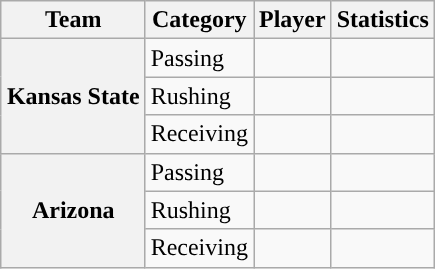<table class="wikitable" style="float:right">
<tr>
<th>Team</th>
<th>Category</th>
<th>Player</th>
<th>Statistics</th>
</tr>
<tr>
<th rowspan=3>Kansas State</th>
<td>Passing</td>
<td></td>
<td></td>
</tr>
<tr>
<td>Rushing</td>
<td></td>
<td></td>
</tr>
<tr>
<td>Receiving</td>
<td></td>
<td></td>
</tr>
<tr>
<th rowspan=3>Arizona</th>
<td>Passing</td>
<td></td>
<td></td>
</tr>
<tr>
<td>Rushing</td>
<td></td>
<td></td>
</tr>
<tr>
<td>Receiving</td>
<td></td>
<td></td>
</tr>
</table>
